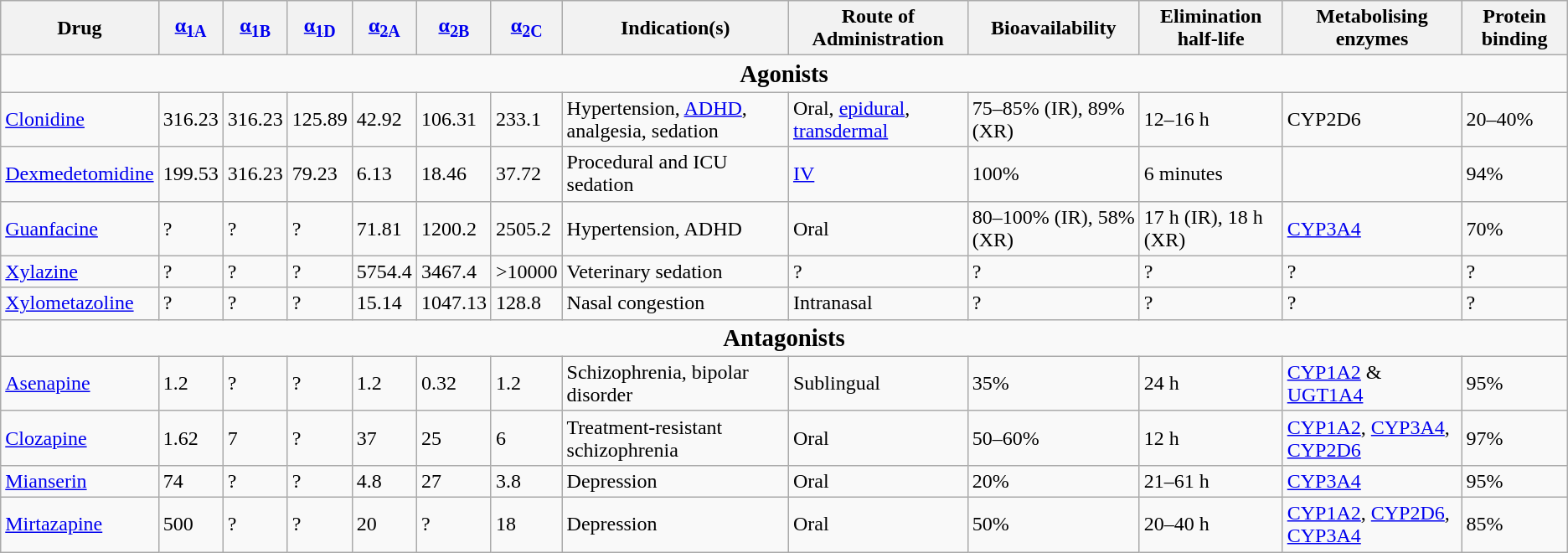<table class="wikitable">
<tr>
<th>Drug</th>
<th><a href='#'>α<sub>1A</sub></a></th>
<th><a href='#'>α<sub>1B</sub></a></th>
<th><a href='#'>α<sub>1D</sub></a></th>
<th><a href='#'>α<sub>2A</sub></a></th>
<th><a href='#'>α<sub>2B</sub></a></th>
<th><a href='#'>α<sub>2C</sub></a></th>
<th>Indication(s)</th>
<th>Route of Administration</th>
<th>Bioavailability</th>
<th>Elimination half-life</th>
<th>Metabolising enzymes</th>
<th>Protein binding</th>
</tr>
<tr>
<td colspan=13 align=center><strong><big>Agonists</big></strong></td>
</tr>
<tr>
<td><a href='#'>Clonidine</a></td>
<td>316.23</td>
<td>316.23</td>
<td>125.89</td>
<td>42.92</td>
<td>106.31</td>
<td>233.1</td>
<td>Hypertension, <a href='#'>ADHD</a>, analgesia, sedation</td>
<td>Oral, <a href='#'>epidural</a>, <a href='#'>transdermal</a></td>
<td>75–85% (IR), 89% (XR)</td>
<td>12–16 h</td>
<td>CYP2D6</td>
<td>20–40%</td>
</tr>
<tr>
<td><a href='#'>Dexmedetomidine</a></td>
<td>199.53</td>
<td>316.23</td>
<td>79.23</td>
<td>6.13</td>
<td>18.46</td>
<td>37.72</td>
<td>Procedural and ICU sedation</td>
<td><a href='#'>IV</a></td>
<td>100%</td>
<td>6 minutes</td>
<td></td>
<td>94%</td>
</tr>
<tr>
<td><a href='#'>Guanfacine</a></td>
<td>?</td>
<td>?</td>
<td>?</td>
<td>71.81</td>
<td>1200.2</td>
<td>2505.2</td>
<td>Hypertension, ADHD</td>
<td>Oral</td>
<td>80–100% (IR), 58% (XR)</td>
<td>17 h (IR), 18 h (XR)</td>
<td><a href='#'>CYP3A4</a></td>
<td>70%</td>
</tr>
<tr>
<td><a href='#'>Xylazine</a></td>
<td>?</td>
<td>?</td>
<td>?</td>
<td>5754.4</td>
<td>3467.4</td>
<td>>10000</td>
<td>Veterinary sedation</td>
<td>?</td>
<td>?</td>
<td>?</td>
<td>?</td>
<td>?</td>
</tr>
<tr>
<td><a href='#'>Xylometazoline</a></td>
<td>?</td>
<td>?</td>
<td>?</td>
<td>15.14</td>
<td>1047.13</td>
<td>128.8</td>
<td>Nasal congestion</td>
<td>Intranasal</td>
<td>?</td>
<td>?</td>
<td>?</td>
<td>?</td>
</tr>
<tr>
<td colspan=13 align=center><strong><big>Antagonists</big></strong></td>
</tr>
<tr>
<td><a href='#'>Asenapine</a></td>
<td>1.2</td>
<td>?</td>
<td>?</td>
<td>1.2</td>
<td>0.32</td>
<td>1.2</td>
<td>Schizophrenia, bipolar disorder</td>
<td>Sublingual</td>
<td>35%</td>
<td>24 h</td>
<td><a href='#'>CYP1A2</a> & <a href='#'>UGT1A4</a></td>
<td>95%</td>
</tr>
<tr>
<td><a href='#'>Clozapine</a></td>
<td>1.62</td>
<td>7</td>
<td>?</td>
<td>37</td>
<td>25</td>
<td>6</td>
<td>Treatment-resistant schizophrenia</td>
<td>Oral</td>
<td>50–60%</td>
<td>12 h</td>
<td><a href='#'>CYP1A2</a>, <a href='#'>CYP3A4</a>, <a href='#'>CYP2D6</a></td>
<td>97%</td>
</tr>
<tr>
<td><a href='#'>Mianserin</a></td>
<td>74</td>
<td>?</td>
<td>?</td>
<td>4.8</td>
<td>27</td>
<td>3.8</td>
<td>Depression</td>
<td>Oral</td>
<td>20%</td>
<td>21–61 h</td>
<td><a href='#'>CYP3A4</a></td>
<td>95%</td>
</tr>
<tr>
<td><a href='#'>Mirtazapine</a></td>
<td>500</td>
<td>?</td>
<td>?</td>
<td>20</td>
<td>?</td>
<td>18</td>
<td>Depression</td>
<td>Oral</td>
<td>50%</td>
<td>20–40 h</td>
<td><a href='#'>CYP1A2</a>, <a href='#'>CYP2D6</a>, <a href='#'>CYP3A4</a></td>
<td>85%</td>
</tr>
</table>
